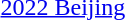<table>
<tr>
<td><br></td>
<td></td>
<td></td>
<td></td>
</tr>
<tr>
<td><a href='#'>2022 Beijing</a> <br></td>
<td></td>
<td></td>
<td></td>
</tr>
<tr>
</tr>
</table>
